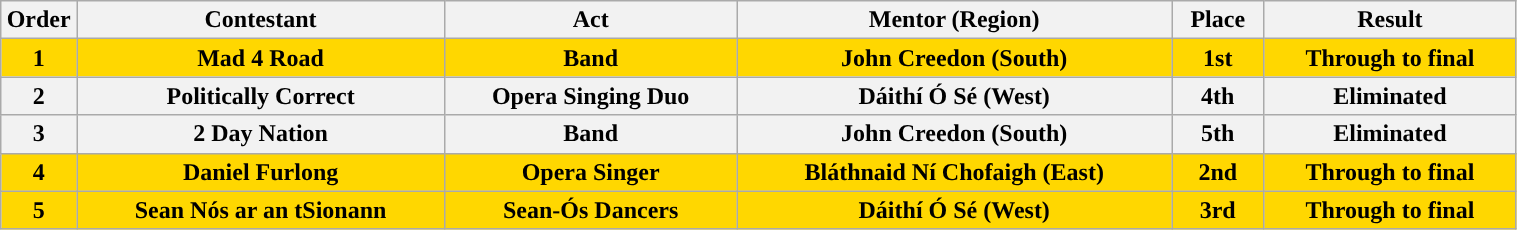<table class="wikitable" style="width:80%">
<tr>
<th style="width:5%">Order</th>
<th !style="width:22%">Contestant</th>
<th !style="width:15%">Act</th>
<th !style="width:33%">Mentor (Region)</th>
<th !style="width:10%">Place</th>
<th !style="width:15%">Result</th>
</tr>
<tr>
<th style="background:gold;" align="center">1</th>
<th style="background:gold;" align="center">Mad 4 Road</th>
<th style="background:gold;" align="center">Band</th>
<th style="background:gold;" align="center">John Creedon (South)</th>
<th style="background:gold;" align="center">1st</th>
<th style="background:gold;" align="center">Through to final</th>
</tr>
<tr>
<th align="center">2</th>
<th align="center">Politically Correct</th>
<th align="center">Opera Singing Duo</th>
<th align="center">Dáithí Ó Sé (West)</th>
<th align="center">4th</th>
<th align="center">Eliminated</th>
</tr>
<tr>
<th align="center">3</th>
<th align="center">2 Day Nation</th>
<th align="center">Band</th>
<th align="center">John Creedon (South)</th>
<th align="center">5th</th>
<th align="center">Eliminated</th>
</tr>
<tr>
<th style="background:gold;" align="center">4</th>
<th style="background:gold;" align="center">Daniel Furlong</th>
<th style="background:gold;" align="center">Opera Singer</th>
<th style="background:gold;" align="center">Bláthnaid Ní Chofaigh (East)</th>
<th style="background:gold;" align="center">2nd</th>
<th style="background:gold;" align="center">Through to final</th>
</tr>
<tr>
<th style="background:gold;" align="center">5</th>
<th style="background:gold;" align="center">Sean Nós ar an tSionann</th>
<th style="background:gold;" align="center">Sean-Ós Dancers</th>
<th style="background:gold;" align="center">Dáithí Ó Sé (West)</th>
<th style="background:gold;" align="center">3rd</th>
<th style="background:gold;" align="center">Through to final</th>
</tr>
</table>
